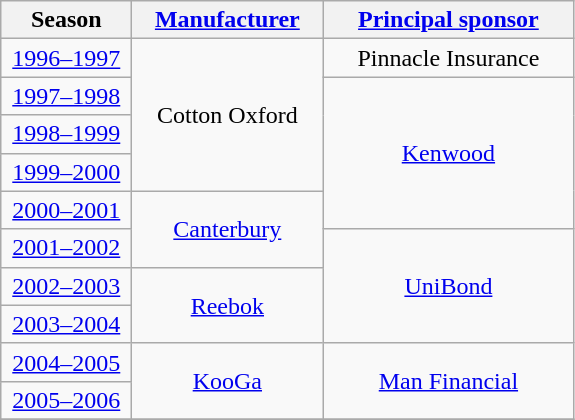<table class="wikitable sticky-header" style="text-align:center;margin-left:1em;left">
<tr>
<th width=80>Season</th>
<th width=120><a href='#'>Manufacturer</a></th>
<th width=160><a href='#'>Principal sponsor</a></th>
</tr>
<tr>
<td><a href='#'>1996–1997</a></td>
<td rowspan="4"> Cotton Oxford</td>
<td> Pinnacle Insurance</td>
</tr>
<tr>
<td><a href='#'>1997–1998</a></td>
<td rowspan="4"> <a href='#'>Kenwood</a></td>
</tr>
<tr>
<td><a href='#'>1998–1999</a></td>
</tr>
<tr>
<td><a href='#'>1999–2000</a></td>
</tr>
<tr>
<td><a href='#'>2000–2001</a></td>
<td rowspan="2"> <a href='#'>Canterbury</a></td>
</tr>
<tr>
<td><a href='#'>2001–2002</a></td>
<td rowspan="3"> <a href='#'>UniBond</a></td>
</tr>
<tr>
<td><a href='#'>2002–2003</a></td>
<td rowspan="2"> <a href='#'>Reebok</a></td>
</tr>
<tr>
<td><a href='#'>2003–2004</a></td>
</tr>
<tr>
<td><a href='#'>2004–2005</a></td>
<td rowspan="2"> <a href='#'>KooGa</a></td>
<td rowspan="2"> <a href='#'>Man Financial</a></td>
</tr>
<tr>
<td><a href='#'>2005–2006</a></td>
</tr>
<tr>
</tr>
</table>
